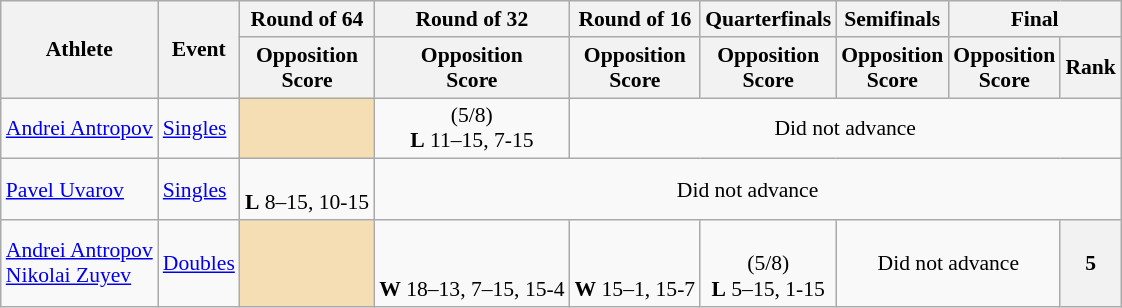<table class=wikitable style="font-size:90%">
<tr>
<th rowspan="2">Athlete</th>
<th rowspan="2">Event</th>
<th>Round of 64</th>
<th>Round of 32</th>
<th>Round of 16</th>
<th>Quarterfinals</th>
<th>Semifinals</th>
<th colspan="2">Final</th>
</tr>
<tr>
<th>Opposition<br>Score</th>
<th>Opposition<br>Score</th>
<th>Opposition<br>Score</th>
<th>Opposition<br>Score</th>
<th>Opposition<br>Score</th>
<th>Opposition<br>Score</th>
<th>Rank</th>
</tr>
<tr>
<td><a href='#'>Andrei Antropov</a></td>
<td><a href='#'>Singles</a></td>
<td colspan = "1" bgcolor="wheat"></td>
<td align="center"> (5/8)<br><strong>L</strong> 11–15, 7-15</td>
<td colspan = "5" align="center">Did not advance</td>
</tr>
<tr>
<td><a href='#'>Pavel Uvarov</a></td>
<td><a href='#'>Singles</a></td>
<td align="center"><br><strong>L</strong> 8–15, 10-15</td>
<td colspan = "6" align="center">Did not advance</td>
</tr>
<tr>
<td><a href='#'>Andrei Antropov</a><br><a href='#'>Nikolai Zuyev</a></td>
<td><a href='#'>Doubles</a></td>
<td colspan = "1" bgcolor="wheat"></td>
<td align="center"><br><br><strong>W</strong> 18–13, 7–15, 15-4</td>
<td align="center"><br><br><strong>W</strong> 15–1, 15-7</td>
<td align="center"><br> (5/8)<br><strong>L</strong> 5–15, 1-15</td>
<td colspan = "2" align="center">Did not advance</td>
<th align="center">5</th>
</tr>
</table>
